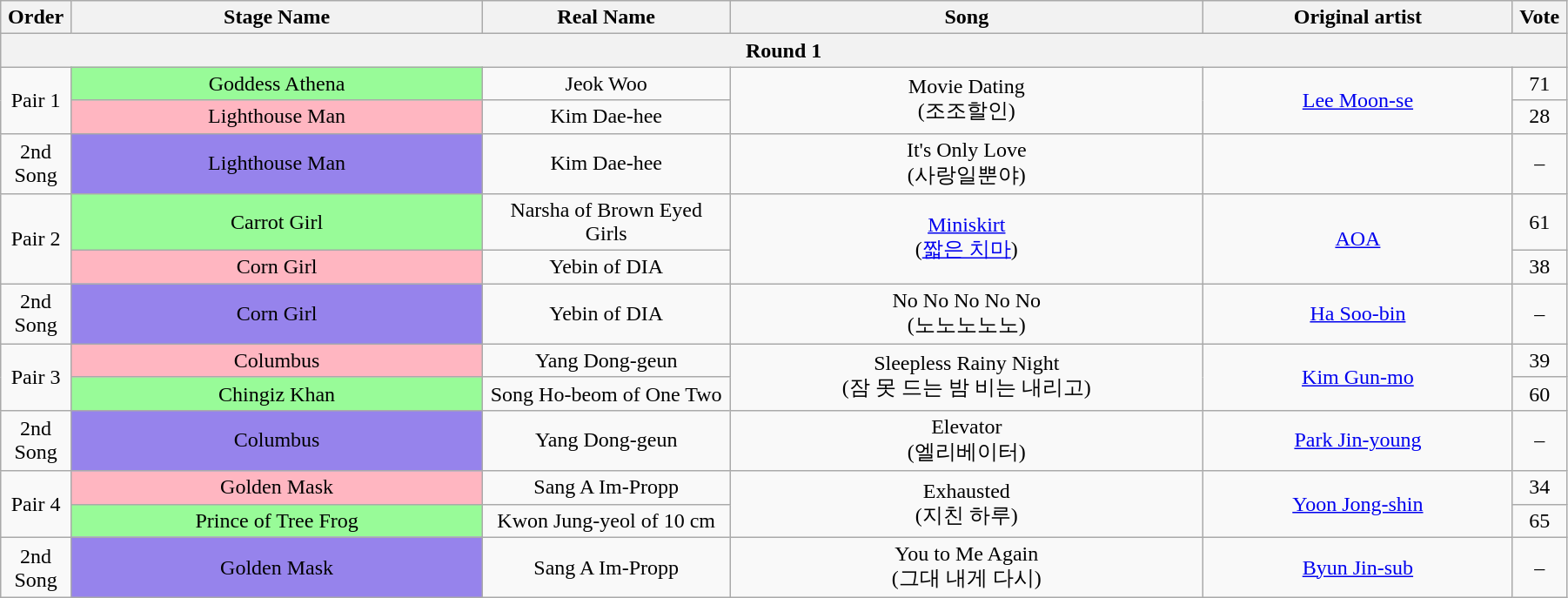<table class="wikitable" style="text-align:center; width:95%;">
<tr>
<th style="width:1%;">Order</th>
<th style="width:20%;">Stage Name</th>
<th style="width:12%;">Real Name</th>
<th style="width:23%;">Song</th>
<th style="width:15%;">Original artist</th>
<th style="width:1%;">Vote</th>
</tr>
<tr>
<th colspan=6>Round 1</th>
</tr>
<tr>
<td rowspan=2>Pair 1</td>
<td bgcolor="palegreen">Goddess Athena</td>
<td>Jeok Woo</td>
<td rowspan=2>Movie Dating<br>(조조할인)</td>
<td rowspan=2><a href='#'>Lee Moon-se</a></td>
<td>71</td>
</tr>
<tr>
<td bgcolor="lightpink">Lighthouse Man</td>
<td>Kim Dae-hee</td>
<td>28</td>
</tr>
<tr>
<td>2nd Song</td>
<td bgcolor="#9683EC">Lighthouse Man</td>
<td>Kim Dae-hee</td>
<td>It's Only Love<br>(사랑일뿐야)</td>
<td></td>
<td>–</td>
</tr>
<tr>
<td rowspan=2>Pair 2</td>
<td bgcolor="palegreen">Carrot Girl</td>
<td>Narsha of Brown Eyed Girls</td>
<td rowspan=2><a href='#'>Miniskirt</a><br>(<a href='#'>짧은 치마</a>)</td>
<td rowspan=2><a href='#'>AOA</a></td>
<td>61</td>
</tr>
<tr>
<td bgcolor="lightpink">Corn Girl</td>
<td>Yebin of DIA</td>
<td>38</td>
</tr>
<tr>
<td>2nd Song</td>
<td bgcolor="#9683EC">Corn Girl</td>
<td>Yebin of DIA</td>
<td>No No No No No<br>(노노노노노)</td>
<td><a href='#'>Ha Soo-bin</a></td>
<td>–</td>
</tr>
<tr>
<td rowspan=2>Pair 3</td>
<td bgcolor="lightpink">Columbus</td>
<td>Yang Dong-geun</td>
<td rowspan=2>Sleepless Rainy Night<br>(잠 못 드는 밤 비는 내리고)</td>
<td rowspan=2><a href='#'>Kim Gun-mo</a></td>
<td>39</td>
</tr>
<tr>
<td bgcolor="palegreen">Chingiz Khan</td>
<td>Song Ho-beom of One Two</td>
<td>60</td>
</tr>
<tr>
<td>2nd Song</td>
<td bgcolor="#9683EC">Columbus</td>
<td>Yang Dong-geun</td>
<td>Elevator<br>(엘리베이터)</td>
<td><a href='#'>Park Jin-young</a></td>
<td>–</td>
</tr>
<tr>
<td rowspan=2>Pair 4</td>
<td bgcolor="lightpink">Golden Mask</td>
<td>Sang A Im-Propp</td>
<td rowspan=2>Exhausted<br>(지친 하루)</td>
<td rowspan=2><a href='#'>Yoon Jong-shin</a></td>
<td>34</td>
</tr>
<tr>
<td bgcolor="palegreen">Prince of Tree Frog</td>
<td>Kwon Jung-yeol of 10 cm</td>
<td>65</td>
</tr>
<tr>
<td>2nd Song</td>
<td bgcolor="#9683EC">Golden Mask</td>
<td>Sang A Im-Propp</td>
<td>You to Me Again<br>(그대 내게 다시)</td>
<td><a href='#'>Byun Jin-sub</a></td>
<td>–</td>
</tr>
</table>
